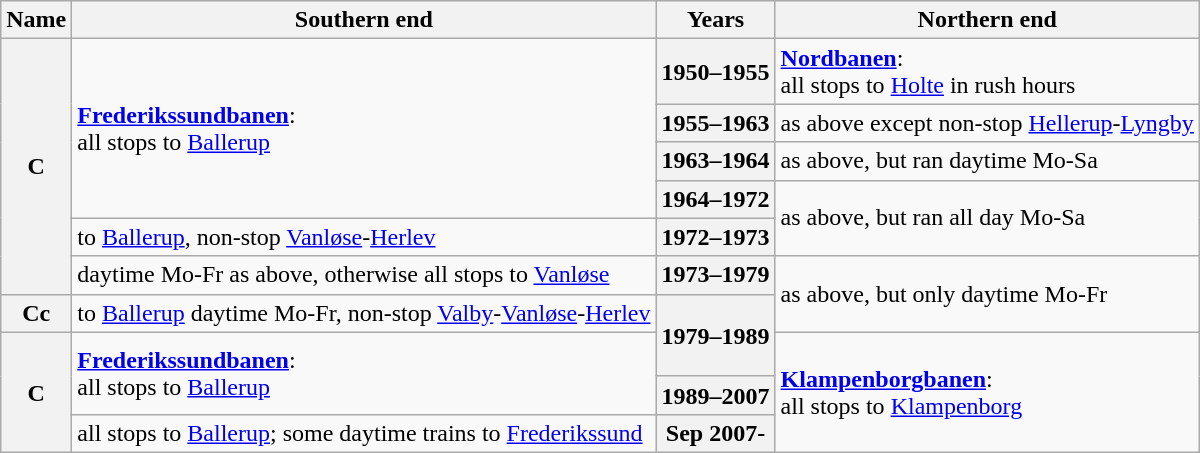<table class=wikitable>
<tr>
<th>Name</th>
<th>Southern end</th>
<th>Years</th>
<th>Northern end</th>
</tr>
<tr>
<th rowspan=6>C</th>
<td rowspan=4><strong><a href='#'>Frederikssundbanen</a></strong>:<br> all stops to <a href='#'>Ballerup</a></td>
<th>1950–1955</th>
<td><strong><a href='#'>Nordbanen</a></strong>:<br> all stops to <a href='#'>Holte</a> in rush hours</td>
</tr>
<tr>
<th>1955–1963</th>
<td>as above except non-stop <a href='#'>Hellerup</a>-<a href='#'>Lyngby</a></td>
</tr>
<tr>
<th>1963–1964</th>
<td>as above, but ran daytime Mo-Sa</td>
</tr>
<tr>
<th>1964–1972</th>
<td rowspan=2>as above, but ran all day Mo-Sa</td>
</tr>
<tr>
<td>to <a href='#'>Ballerup</a>, non-stop <a href='#'>Vanløse</a>-<a href='#'>Herlev</a></td>
<th>1972–1973</th>
</tr>
<tr>
<td>daytime Mo-Fr as above, otherwise all stops to <a href='#'>Vanløse</a></td>
<th>1973–1979</th>
<td rowspan=2>as above, but only daytime Mo-Fr</td>
</tr>
<tr>
<th>Cc</th>
<td>to <a href='#'>Ballerup</a> daytime Mo-Fr, non-stop <a href='#'>Valby</a>-<a href='#'>Vanløse</a>-<a href='#'>Herlev</a></td>
<th rowspan=2>1979–1989</th>
</tr>
<tr style="height:4ex">
<th rowspan=3>C</th>
<td rowspan=2><strong><a href='#'>Frederikssundbanen</a></strong>:<br> all stops to <a href='#'>Ballerup</a></td>
<td rowspan=3><strong><a href='#'>Klampenborgbanen</a></strong>:<br> all stops to <a href='#'>Klampenborg</a></td>
</tr>
<tr>
<th>1989–2007</th>
</tr>
<tr>
<td>all stops to <a href='#'>Ballerup</a>; some daytime trains to <a href='#'>Frederikssund</a></td>
<th>Sep 2007-</th>
</tr>
</table>
